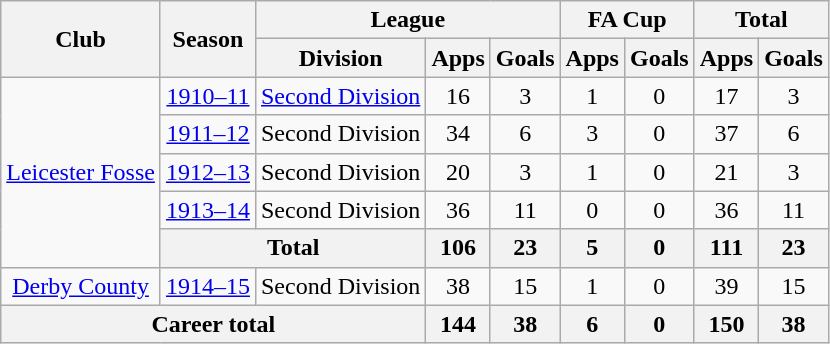<table class="wikitable" style="text-align: center;">
<tr>
<th rowspan="2">Club</th>
<th rowspan="2">Season</th>
<th colspan="3">League</th>
<th colspan="2">FA Cup</th>
<th colspan="2">Total</th>
</tr>
<tr>
<th>Division</th>
<th>Apps</th>
<th>Goals</th>
<th>Apps</th>
<th>Goals</th>
<th>Apps</th>
<th>Goals</th>
</tr>
<tr>
<td rowspan="5"><a href='#'>Leicester Fosse</a></td>
<td><a href='#'>1910–11</a></td>
<td><a href='#'>Second Division</a></td>
<td>16</td>
<td>3</td>
<td>1</td>
<td>0</td>
<td>17</td>
<td>3</td>
</tr>
<tr>
<td><a href='#'>1911–12</a></td>
<td>Second Division</td>
<td>34</td>
<td>6</td>
<td>3</td>
<td>0</td>
<td>37</td>
<td>6</td>
</tr>
<tr>
<td><a href='#'>1912–13</a></td>
<td>Second Division</td>
<td>20</td>
<td>3</td>
<td>1</td>
<td>0</td>
<td>21</td>
<td>3</td>
</tr>
<tr>
<td><a href='#'>1913–14</a></td>
<td>Second Division</td>
<td>36</td>
<td>11</td>
<td>0</td>
<td>0</td>
<td>36</td>
<td>11</td>
</tr>
<tr>
<th colspan="2">Total</th>
<th>106</th>
<th>23</th>
<th>5</th>
<th>0</th>
<th>111</th>
<th>23</th>
</tr>
<tr>
<td><a href='#'>Derby County</a></td>
<td><a href='#'>1914–15</a></td>
<td>Second Division</td>
<td>38</td>
<td>15</td>
<td>1</td>
<td>0</td>
<td>39</td>
<td>15</td>
</tr>
<tr>
<th colspan="3">Career total</th>
<th>144</th>
<th>38</th>
<th>6</th>
<th>0</th>
<th>150</th>
<th>38</th>
</tr>
</table>
